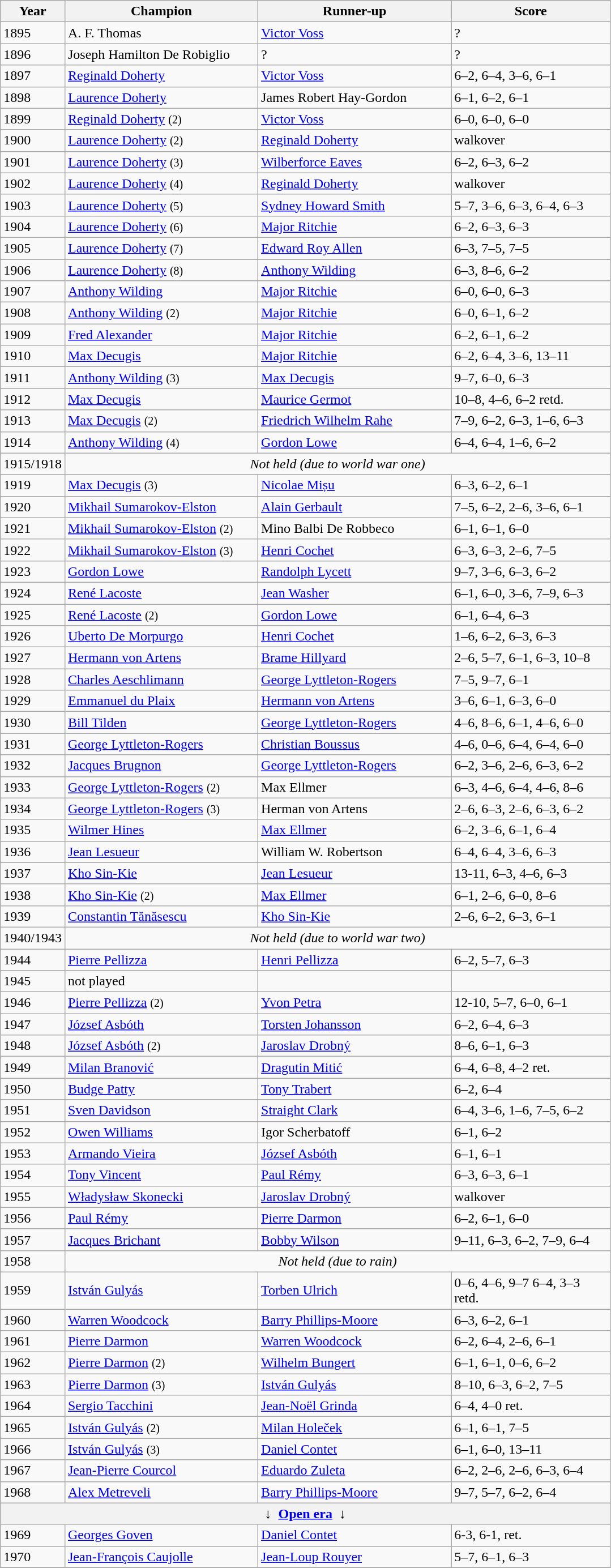<table class="wikitable">
<tr>
<th style="width:60px;">Year</th>
<th style="width:220px;">Champion</th>
<th style="width:220px;">Runner-up</th>
<th style="width:180px;">Score</th>
</tr>
<tr>
<td>1895 </td>
<td> A. F. Thomas</td>
<td> <a href='#'>Victor Voss</a></td>
<td>?</td>
</tr>
<tr>
<td>1896 </td>
<td> Joseph Hamilton De Robiglio</td>
<td>?</td>
<td>?</td>
</tr>
<tr>
<td>1897 </td>
<td> <a href='#'>Reginald Doherty</a></td>
<td> <a href='#'>Victor Voss</a></td>
<td>6–2, 6–4, 3–6, 6–1</td>
</tr>
<tr>
<td>1898</td>
<td> <a href='#'>Laurence Doherty</a></td>
<td> James Robert Hay-Gordon</td>
<td>6–1, 6–2, 6–1</td>
</tr>
<tr>
<td>1899</td>
<td> <a href='#'>Reginald Doherty</a> <small>(2)</small></td>
<td> <a href='#'>Victor Voss</a></td>
<td>6–0, 6–0, 6–0</td>
</tr>
<tr>
<td>1900</td>
<td> <a href='#'>Laurence Doherty</a> <small>(2)</small></td>
<td> <a href='#'>Reginald Doherty</a></td>
<td>walkover</td>
</tr>
<tr>
<td>1901</td>
<td> <a href='#'>Laurence Doherty</a> <small>(3)</small></td>
<td> <a href='#'>Wilberforce Eaves</a></td>
<td>6–2, 6–3, 6–2</td>
</tr>
<tr>
<td>1902</td>
<td> <a href='#'>Laurence Doherty</a> <small>(4)</small></td>
<td> <a href='#'>Reginald Doherty</a></td>
<td>walkover</td>
</tr>
<tr>
<td>1903 </td>
<td> <a href='#'>Laurence Doherty</a> <small>(5)</small></td>
<td> <a href='#'>Sydney Howard Smith</a></td>
<td>5–7, 3–6, 6–3, 6–4, 6–3</td>
</tr>
<tr>
<td>1904 </td>
<td> <a href='#'>Laurence Doherty</a> <small>(6)</small></td>
<td> <a href='#'>Major Ritchie</a></td>
<td>6–2, 6–3, 6–3</td>
</tr>
<tr>
<td>1905 </td>
<td> <a href='#'>Laurence Doherty</a> <small>(7)</small></td>
<td> <a href='#'>Edward Roy Allen</a></td>
<td>6–3, 7–5, 7–5</td>
</tr>
<tr>
<td>1906</td>
<td> <a href='#'>Laurence Doherty</a> <small>(8)</small></td>
<td> <a href='#'>Anthony Wilding</a></td>
<td>6–3, 8–6, 6–2</td>
</tr>
<tr>
<td>1907</td>
<td> <a href='#'>Anthony Wilding</a></td>
<td> <a href='#'>Major Ritchie</a></td>
<td>6–0, 6–0, 6–3</td>
</tr>
<tr>
<td>1908</td>
<td> <a href='#'>Anthony Wilding</a> <small>(2)</small></td>
<td> <a href='#'>Major Ritchie</a></td>
<td>6–0, 6–1, 6–2</td>
</tr>
<tr>
<td>1909</td>
<td> <a href='#'>Fred Alexander</a></td>
<td> <a href='#'>Major Ritchie</a></td>
<td>6–2, 6–1, 6–2</td>
</tr>
<tr>
<td>1910 </td>
<td> <a href='#'>Max Decugis</a></td>
<td> <a href='#'>Major Ritchie</a></td>
<td>6–2, 6–4, 3–6, 13–11</td>
</tr>
<tr>
<td>1911</td>
<td> <a href='#'>Anthony Wilding</a> <small>(3)</small></td>
<td> <a href='#'>Max Decugis</a></td>
<td>9–7, 6–0, 6–3</td>
</tr>
<tr>
<td>1912</td>
<td> <a href='#'>Max Decugis</a></td>
<td> <a href='#'>Maurice Germot</a></td>
<td>10–8, 4–6, 6–2 retd.</td>
</tr>
<tr>
<td>1913</td>
<td> <a href='#'>Max Decugis</a> <small>(2)</small></td>
<td> <a href='#'>Friedrich Wilhelm Rahe</a></td>
<td>7–9, 6–2, 6–3, 1–6, 6–3</td>
</tr>
<tr>
<td>1914</td>
<td> <a href='#'>Anthony Wilding</a> <small>(4)</small></td>
<td> <a href='#'>Gordon Lowe</a></td>
<td>6–4, 6–4, 1–6, 6–2</td>
</tr>
<tr>
<td>1915/1918</td>
<td colspan=4 align=center><em>Not held (due to world war one)</em></td>
</tr>
<tr>
<td>1919</td>
<td> <a href='#'>Max Decugis</a> <small>(3)</small></td>
<td> <a href='#'>Nicolae Mișu</a></td>
<td>6–3, 6–2, 6–1</td>
</tr>
<tr>
<td>1920 </td>
<td> <a href='#'>Mikhail Sumarokov-Elston</a></td>
<td> <a href='#'>Alain Gerbault</a></td>
<td>7–5, 6–2, 2–6, 3–6, 6–1</td>
</tr>
<tr>
<td>1921 </td>
<td> <a href='#'>Mikhail Sumarokov-Elston</a> <small>(2)</small></td>
<td> Mino Balbi De Robbeco</td>
<td>6–1, 6–1, 6–0</td>
</tr>
<tr>
<td>1922</td>
<td> <a href='#'>Mikhail Sumarokov-Elston</a> <small>(3)</small></td>
<td> <a href='#'>Henri Cochet</a></td>
<td>6–3, 6–3, 2–6, 7–5</td>
</tr>
<tr>
<td>1923</td>
<td> <a href='#'>Gordon Lowe</a></td>
<td> <a href='#'>Randolph Lycett</a></td>
<td>9–7, 3–6, 6–3, 6–2</td>
</tr>
<tr>
<td>1924</td>
<td> <a href='#'>René Lacoste</a></td>
<td> <a href='#'>Jean Washer</a></td>
<td>6–1, 6–0, 3–6, 7–9, 6–3</td>
</tr>
<tr>
<td>1925 </td>
<td> <a href='#'>René Lacoste</a> <small>(2)</small></td>
<td> <a href='#'>Gordon Lowe</a></td>
<td>6–1, 6–4, 6–3</td>
</tr>
<tr>
<td>1926</td>
<td> <a href='#'>Uberto De Morpurgo</a></td>
<td> <a href='#'>Henri Cochet</a></td>
<td>1–6, 6–2, 6–3, 6–3</td>
</tr>
<tr>
<td>1927</td>
<td> <a href='#'>Hermann von Artens</a></td>
<td> <a href='#'>Brame Hillyard</a></td>
<td>2–6, 5–7, 6–1, 6–3, 10–8</td>
</tr>
<tr>
<td>1928</td>
<td> <a href='#'>Charles Aeschlimann</a></td>
<td> <a href='#'>George Lyttleton-Rogers</a></td>
<td>7–5, 9–7, 6–1</td>
</tr>
<tr>
<td>1929 </td>
<td> <a href='#'>Emmanuel du Plaix</a></td>
<td> <a href='#'>Hermann von Artens</a></td>
<td>3–6, 6–1, 6–3, 6–0</td>
</tr>
<tr>
<td>1930 </td>
<td> <a href='#'>Bill Tilden</a></td>
<td> <a href='#'>George Lyttleton-Rogers</a></td>
<td>4–6, 8–6, 6–1, 4–6, 6–0</td>
</tr>
<tr>
<td>1931 </td>
<td> <a href='#'>George Lyttleton-Rogers</a></td>
<td> <a href='#'>Christian Boussus</a></td>
<td>4–6, 0–6, 6–4, 6–4, 6–0</td>
</tr>
<tr>
<td>1932</td>
<td> <a href='#'>Jacques Brugnon</a></td>
<td> <a href='#'>George Lyttleton-Rogers</a></td>
<td>6–2, 3–6, 2–6, 6–3, 6–2</td>
</tr>
<tr>
<td>1933</td>
<td> <a href='#'>George Lyttleton-Rogers</a> <small>(2)</small></td>
<td> Max Ellmer </td>
<td>6–3, 4–6, 6–4, 4–6, 8–6</td>
</tr>
<tr>
<td>1934</td>
<td> <a href='#'>George Lyttleton-Rogers</a> <small>(3)</small></td>
<td> Herman von Artens</td>
<td>2–6, 6–3, 2–6, 6–3, 6–2</td>
</tr>
<tr>
<td>1935</td>
<td> <a href='#'>Wilmer Hines</a></td>
<td> <a href='#'>Max Ellmer</a></td>
<td>6–2, 3–6, 6–1, 6–4</td>
</tr>
<tr>
<td>1936</td>
<td> <a href='#'>Jean Lesueur</a></td>
<td> William W. Robertson</td>
<td>6–4, 6–4, 3–6, 6–3</td>
</tr>
<tr>
<td>1937</td>
<td> <a href='#'>Kho Sin-Kie</a></td>
<td> <a href='#'>Jean Lesueur</a></td>
<td>13-11, 6–3, 4–6, 6–3</td>
</tr>
<tr>
<td>1938</td>
<td> <a href='#'>Kho Sin-Kie</a> <small>(2)</small></td>
<td> <a href='#'>Max Ellmer</a></td>
<td>6–1, 2–6, 6–0, 8–6</td>
</tr>
<tr>
<td>1939</td>
<td> <a href='#'>Constantin Tănăsescu</a></td>
<td> <a href='#'>Kho Sin-Kie</a></td>
<td>2–6, 6–2, 6–3, 6–1</td>
</tr>
<tr>
<td>1940/1943</td>
<td colspan=4 align=center><em>Not held (due to world war two)</em></td>
</tr>
<tr>
<td>1944</td>
<td> <a href='#'>Pierre Pellizza</a></td>
<td> <a href='#'>Henri Pellizza</a></td>
<td>6–2, 5–7, 6–3</td>
</tr>
<tr>
<td>1945</td>
<td>not played</td>
<td></td>
<td></td>
</tr>
<tr>
<td>1946</td>
<td> <a href='#'>Pierre Pellizza</a> <small>(2)</small></td>
<td> <a href='#'>Yvon Petra</a></td>
<td>12-10, 5–7, 6–0, 6–1</td>
</tr>
<tr>
<td>1947</td>
<td> <a href='#'>József Asbóth</a></td>
<td> <a href='#'>Torsten Johansson</a></td>
<td>6–2, 6–4, 6–3</td>
</tr>
<tr>
<td>1948</td>
<td> <a href='#'>József Asbóth</a> <small>(2)</small></td>
<td> <a href='#'>Jaroslav Drobný</a></td>
<td>8–6, 6–1, 6–3</td>
</tr>
<tr>
<td>1949</td>
<td> <a href='#'>Milan Branović</a></td>
<td> <a href='#'>Dragutin Mitić</a></td>
<td>6–4, 6–8, 4–2 ret.</td>
</tr>
<tr>
<td>1950</td>
<td> <a href='#'>Budge Patty</a></td>
<td> <a href='#'>Tony Trabert</a></td>
<td>6–2, 6–4</td>
</tr>
<tr>
<td>1951</td>
<td> <a href='#'>Sven Davidson</a></td>
<td>  <a href='#'>Straight Clark</a></td>
<td>6–4, 3–6, 1–6, 7–5, 6–2</td>
</tr>
<tr>
<td>1952</td>
<td> <a href='#'>Owen Williams</a></td>
<td> Igor Scherbatoff</td>
<td>6–1, 6–2</td>
</tr>
<tr>
<td>1953</td>
<td> <a href='#'>Armando Vieira</a></td>
<td> <a href='#'>József Asbóth</a></td>
<td>6–1, 6–1</td>
</tr>
<tr>
<td>1954</td>
<td> <a href='#'>Tony Vincent</a></td>
<td> <a href='#'>Paul Rémy</a></td>
<td>6–3, 6–3, 6–1</td>
</tr>
<tr>
<td>1955</td>
<td> <a href='#'>Władysław Skonecki</a></td>
<td> <a href='#'>Jaroslav Drobný</a></td>
<td>walkover</td>
</tr>
<tr>
<td>1956</td>
<td> <a href='#'>Paul Rémy</a></td>
<td> <a href='#'>Pierre Darmon</a></td>
<td>6–2, 6–1, 6–0</td>
</tr>
<tr>
<td>1957</td>
<td> <a href='#'>Jacques Brichant</a></td>
<td> <a href='#'>Bobby Wilson</a></td>
<td>9–11, 6–3, 6–2, 7–9, 6–4</td>
</tr>
<tr>
<td>1958</td>
<td colspan=4 align=center><em>Not held (due to rain)</em></td>
</tr>
<tr>
<td>1959</td>
<td> <a href='#'>István Gulyás</a></td>
<td> <a href='#'>Torben Ulrich</a></td>
<td>0–6, 4–6, 9–7 6–4, 3–3 retd.</td>
</tr>
<tr>
<td>1960</td>
<td> <a href='#'>Warren Woodcock</a></td>
<td> <a href='#'>Barry Phillips-Moore</a></td>
<td>6–3, 6–2, 6–1</td>
</tr>
<tr>
<td>1961</td>
<td> <a href='#'>Pierre Darmon</a></td>
<td> <a href='#'>Warren Woodcock</a></td>
<td>6–2, 6–4, 2–6, 6–1</td>
</tr>
<tr>
<td>1962</td>
<td> <a href='#'>Pierre Darmon</a> <small>(2)</small></td>
<td> <a href='#'>Wilhelm Bungert</a></td>
<td>6–1, 6–1, 0–6, 6–2</td>
</tr>
<tr>
<td>1963</td>
<td> <a href='#'>Pierre Darmon</a> <small>(3)</small></td>
<td> <a href='#'>István Gulyás</a></td>
<td>8–10, 6–3, 6–2, 7–5</td>
</tr>
<tr>
<td>1964</td>
<td> <a href='#'>Sergio Tacchini</a></td>
<td> <a href='#'>Jean-Noël Grinda</a></td>
<td>6–4, 4–0 ret.</td>
</tr>
<tr>
<td>1965</td>
<td> <a href='#'>István Gulyás</a> <small>(2)</small></td>
<td> <a href='#'>Milan Holeček</a></td>
<td>6–1, 6–1, 7–5</td>
</tr>
<tr>
<td>1966</td>
<td> <a href='#'>István Gulyás</a> <small>(3)</small></td>
<td> <a href='#'>Daniel Contet</a></td>
<td>6–1, 6–0, 13–11</td>
</tr>
<tr>
<td>1967</td>
<td> <a href='#'>Jean-Pierre Courcol</a></td>
<td> <a href='#'>Eduardo Zuleta</a></td>
<td>6–2, 2–6, 2–6, 6–3, 6–4</td>
</tr>
<tr>
<td>1968</td>
<td> <a href='#'>Alex Metreveli</a></td>
<td> <a href='#'>Barry Phillips-Moore</a></td>
<td>9–7, 5–7, 6–2, 6–4</td>
</tr>
<tr>
<th colspan=5 align=center>↓  <a href='#'>Open era</a>  ↓</th>
</tr>
<tr>
<td>1969</td>
<td> <a href='#'>Georges Goven</a></td>
<td> <a href='#'>Daniel Contet</a></td>
<td>6-3, 6-1, ret.</td>
</tr>
<tr>
<td>1970</td>
<td> <a href='#'>Jean-François Caujolle</a></td>
<td> <a href='#'>Jean-Loup Rouyer</a></td>
<td>5–7, 6–1, 6–3</td>
</tr>
<tr>
</tr>
</table>
